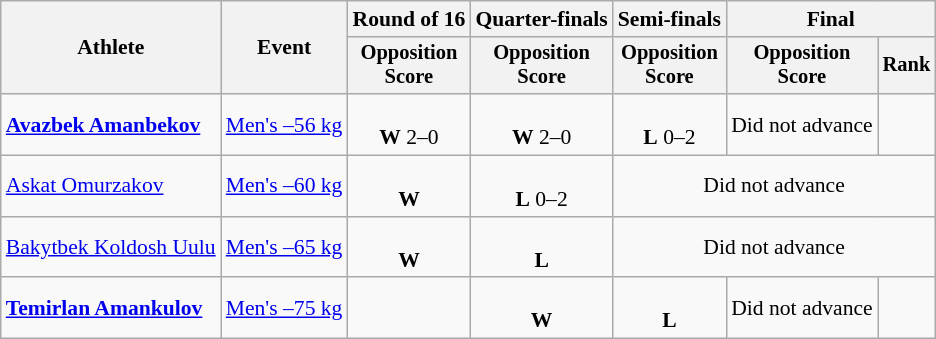<table class=wikitable style=font-size:90%;text-align:center>
<tr>
<th rowspan=2>Athlete</th>
<th rowspan=2>Event</th>
<th>Round of 16</th>
<th>Quarter-finals</th>
<th>Semi-finals</th>
<th colspan=2>Final</th>
</tr>
<tr style=font-size:95%>
<th>Opposition<br>Score</th>
<th>Opposition<br>Score</th>
<th>Opposition<br>Score</th>
<th>Opposition<br>Score</th>
<th>Rank</th>
</tr>
<tr>
<td align=left><strong><a href='#'>Avazbek Amanbekov</a></strong></td>
<td align=left><a href='#'>Men's –56 kg</a></td>
<td><br><strong>W</strong> 2–0</td>
<td><br><strong>W</strong> 2–0</td>
<td><br><strong>L</strong> 0–2</td>
<td>Did not advance</td>
<td></td>
</tr>
<tr>
<td align=left><a href='#'>Askat Omurzakov</a></td>
<td align=left><a href='#'>Men's –60 kg</a></td>
<td><br><strong>W</strong> </td>
<td><br><strong>L</strong> 0–2</td>
<td colspan=3>Did not advance</td>
</tr>
<tr>
<td align=left><a href='#'>Bakytbek Koldosh Uulu</a></td>
<td align=left><a href='#'>Men's –65 kg</a></td>
<td><br><strong>W</strong> </td>
<td><br><strong>L</strong> </td>
<td colspan=3>Did not advance</td>
</tr>
<tr>
<td align=left><strong><a href='#'>Temirlan Amankulov</a></strong></td>
<td align=left><a href='#'>Men's –75 kg</a></td>
<td></td>
<td><br><strong>W</strong> </td>
<td><br><strong>L</strong> </td>
<td>Did not advance</td>
<td></td>
</tr>
</table>
